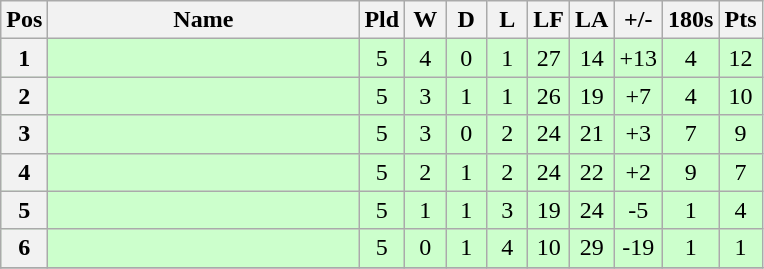<table class="wikitable sortable" style="text-align:center;">
<tr>
<th style="width:20px;" abbr="Position">Pos</th>
<th width=200>Name</th>
<th style="width:20px;" abbr="Played">Pld</th>
<th style="width:20px;" abbr="Won">W</th>
<th style="width:20px;" abbr="Drawn">D</th>
<th style="width:20px;" abbr="Lost">L</th>
<th style="width:20px;" abbr="Legs For">LF</th>
<th style="width:20px;" abbr="Legs Against">LA</th>
<th style="width:20px;" abbr="Leg Difference">+/-</th>
<th style="width:20px;" abbr="Maximums">180s</th>
<th style="width:20px;" abbr="Points">Pts</th>
</tr>
<tr bgcolor=#ccffcc>
<th>1</th>
<td align=left> </td>
<td>5</td>
<td>4</td>
<td>0</td>
<td>1</td>
<td>27</td>
<td>14</td>
<td>+13</td>
<td>4</td>
<td>12</td>
</tr>
<tr bgcolor=#ccffcc>
<th>2</th>
<td align=left> </td>
<td>5</td>
<td>3</td>
<td>1</td>
<td>1</td>
<td>26</td>
<td>19</td>
<td>+7</td>
<td>4</td>
<td>10</td>
</tr>
<tr bgcolor=#ccffcc>
<th>3</th>
<td align=left> </td>
<td>5</td>
<td>3</td>
<td>0</td>
<td>2</td>
<td>24</td>
<td>21</td>
<td>+3</td>
<td>7</td>
<td>9</td>
</tr>
<tr bgcolor=#ccffcc>
<th>4</th>
<td align=left> </td>
<td>5</td>
<td>2</td>
<td>1</td>
<td>2</td>
<td>24</td>
<td>22</td>
<td>+2</td>
<td>9</td>
<td>7</td>
</tr>
<tr bgcolor=#ccffcc>
<th>5</th>
<td align=left> </td>
<td>5</td>
<td>1</td>
<td>1</td>
<td>3</td>
<td>19</td>
<td>24</td>
<td>-5</td>
<td>1</td>
<td>4</td>
</tr>
<tr bgcolor=#ccffcc>
<th>6</th>
<td align=left> </td>
<td>5</td>
<td>0</td>
<td>1</td>
<td>4</td>
<td>10</td>
<td>29</td>
<td>-19</td>
<td>1</td>
<td>1</td>
</tr>
<tr>
</tr>
</table>
